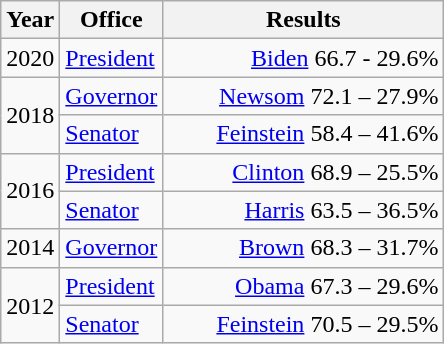<table class=wikitable>
<tr>
<th width="30">Year</th>
<th width="60">Office</th>
<th width="180">Results</th>
</tr>
<tr>
<td rowspan="1">2020</td>
<td><a href='#'>President</a></td>
<td align="right" ><a href='#'>Biden</a> 66.7 - 29.6%</td>
</tr>
<tr>
<td rowspan="2">2018</td>
<td><a href='#'>Governor</a></td>
<td align="right" ><a href='#'>Newsom</a> 72.1 – 27.9%</td>
</tr>
<tr>
<td><a href='#'>Senator</a></td>
<td align="right" ><a href='#'>Feinstein</a> 58.4 – 41.6%</td>
</tr>
<tr>
<td rowspan="2">2016</td>
<td><a href='#'>President</a></td>
<td align="right" ><a href='#'>Clinton</a> 68.9 – 25.5%</td>
</tr>
<tr>
<td><a href='#'>Senator</a></td>
<td align="right" ><a href='#'>Harris</a> 63.5 – 36.5%</td>
</tr>
<tr>
<td>2014</td>
<td><a href='#'>Governor</a></td>
<td align="right" ><a href='#'>Brown</a> 68.3 – 31.7%</td>
</tr>
<tr>
<td rowspan="2">2012</td>
<td><a href='#'>President</a></td>
<td align="right" ><a href='#'>Obama</a> 67.3 – 29.6%</td>
</tr>
<tr>
<td><a href='#'>Senator</a></td>
<td align="right" ><a href='#'>Feinstein</a> 70.5 – 29.5%</td>
</tr>
</table>
